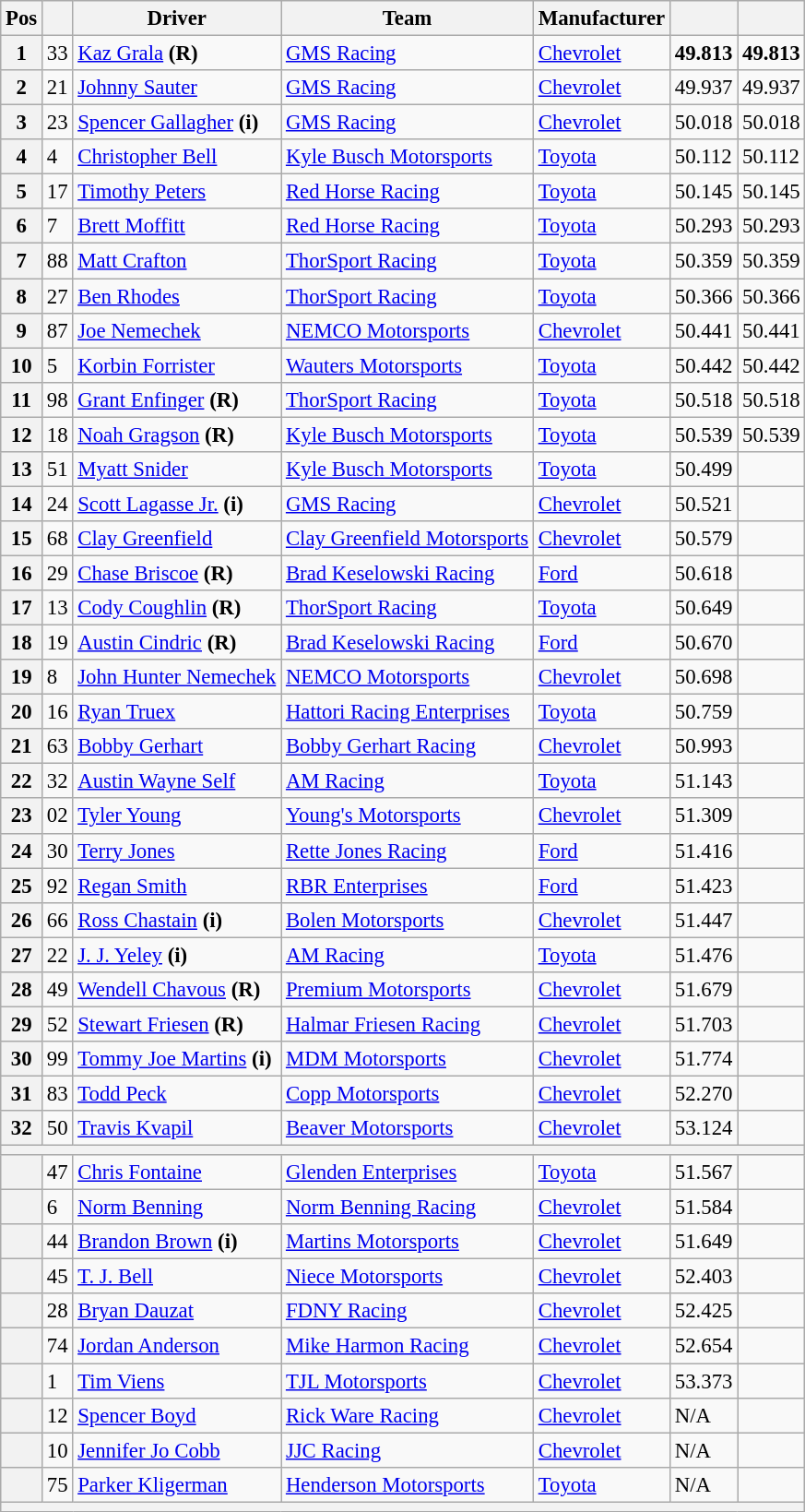<table class="wikitable" style="font-size:95%">
<tr>
<th>Pos</th>
<th></th>
<th>Driver</th>
<th>Team</th>
<th>Manufacturer</th>
<th></th>
<th></th>
</tr>
<tr>
<th>1</th>
<td>33</td>
<td><a href='#'>Kaz Grala</a> <strong>(R)</strong></td>
<td><a href='#'>GMS Racing</a></td>
<td><a href='#'>Chevrolet</a></td>
<td><strong>49.813</strong></td>
<td><strong>49.813</strong></td>
</tr>
<tr>
<th>2</th>
<td>21</td>
<td><a href='#'>Johnny Sauter</a></td>
<td><a href='#'>GMS Racing</a></td>
<td><a href='#'>Chevrolet</a></td>
<td>49.937</td>
<td>49.937</td>
</tr>
<tr>
<th>3</th>
<td>23</td>
<td><a href='#'>Spencer Gallagher</a> <strong>(i)</strong></td>
<td><a href='#'>GMS Racing</a></td>
<td><a href='#'>Chevrolet</a></td>
<td>50.018</td>
<td>50.018</td>
</tr>
<tr>
<th>4</th>
<td>4</td>
<td><a href='#'>Christopher Bell</a></td>
<td><a href='#'>Kyle Busch Motorsports</a></td>
<td><a href='#'>Toyota</a></td>
<td>50.112</td>
<td>50.112</td>
</tr>
<tr>
<th>5</th>
<td>17</td>
<td><a href='#'>Timothy Peters</a></td>
<td><a href='#'>Red Horse Racing</a></td>
<td><a href='#'>Toyota</a></td>
<td>50.145</td>
<td>50.145</td>
</tr>
<tr>
<th>6</th>
<td>7</td>
<td><a href='#'>Brett Moffitt</a></td>
<td><a href='#'>Red Horse Racing</a></td>
<td><a href='#'>Toyota</a></td>
<td>50.293</td>
<td>50.293</td>
</tr>
<tr>
<th>7</th>
<td>88</td>
<td><a href='#'>Matt Crafton</a></td>
<td><a href='#'>ThorSport Racing</a></td>
<td><a href='#'>Toyota</a></td>
<td>50.359</td>
<td>50.359</td>
</tr>
<tr>
<th>8</th>
<td>27</td>
<td><a href='#'>Ben Rhodes</a></td>
<td><a href='#'>ThorSport Racing</a></td>
<td><a href='#'>Toyota</a></td>
<td>50.366</td>
<td>50.366</td>
</tr>
<tr>
<th>9</th>
<td>87</td>
<td><a href='#'>Joe Nemechek</a></td>
<td><a href='#'>NEMCO Motorsports</a></td>
<td><a href='#'>Chevrolet</a></td>
<td>50.441</td>
<td>50.441</td>
</tr>
<tr>
<th>10</th>
<td>5</td>
<td><a href='#'>Korbin Forrister</a></td>
<td><a href='#'>Wauters Motorsports</a></td>
<td><a href='#'>Toyota</a></td>
<td>50.442</td>
<td>50.442</td>
</tr>
<tr>
<th>11</th>
<td>98</td>
<td><a href='#'>Grant Enfinger</a> <strong>(R)</strong></td>
<td><a href='#'>ThorSport Racing</a></td>
<td><a href='#'>Toyota</a></td>
<td>50.518</td>
<td>50.518</td>
</tr>
<tr>
<th>12</th>
<td>18</td>
<td><a href='#'>Noah Gragson</a> <strong>(R)</strong></td>
<td><a href='#'>Kyle Busch Motorsports</a></td>
<td><a href='#'>Toyota</a></td>
<td>50.539</td>
<td>50.539</td>
</tr>
<tr>
<th>13</th>
<td>51</td>
<td><a href='#'>Myatt Snider</a></td>
<td><a href='#'>Kyle Busch Motorsports</a></td>
<td><a href='#'>Toyota</a></td>
<td>50.499</td>
<td></td>
</tr>
<tr>
<th>14</th>
<td>24</td>
<td><a href='#'>Scott Lagasse Jr.</a> <strong>(i)</strong></td>
<td><a href='#'>GMS Racing</a></td>
<td><a href='#'>Chevrolet</a></td>
<td>50.521</td>
<td></td>
</tr>
<tr>
<th>15</th>
<td>68</td>
<td><a href='#'>Clay Greenfield</a></td>
<td><a href='#'>Clay Greenfield Motorsports</a></td>
<td><a href='#'>Chevrolet</a></td>
<td>50.579</td>
<td></td>
</tr>
<tr>
<th>16</th>
<td>29</td>
<td><a href='#'>Chase Briscoe</a> <strong>(R)</strong></td>
<td><a href='#'>Brad Keselowski Racing</a></td>
<td><a href='#'>Ford</a></td>
<td>50.618</td>
<td></td>
</tr>
<tr>
<th>17</th>
<td>13</td>
<td><a href='#'>Cody Coughlin</a> <strong>(R)</strong></td>
<td><a href='#'>ThorSport Racing</a></td>
<td><a href='#'>Toyota</a></td>
<td>50.649</td>
<td></td>
</tr>
<tr>
<th>18</th>
<td>19</td>
<td><a href='#'>Austin Cindric</a> <strong>(R)</strong></td>
<td><a href='#'>Brad Keselowski Racing</a></td>
<td><a href='#'>Ford</a></td>
<td>50.670</td>
<td></td>
</tr>
<tr>
<th>19</th>
<td>8</td>
<td><a href='#'>John Hunter Nemechek</a></td>
<td><a href='#'>NEMCO Motorsports</a></td>
<td><a href='#'>Chevrolet</a></td>
<td>50.698</td>
<td></td>
</tr>
<tr>
<th>20</th>
<td>16</td>
<td><a href='#'>Ryan Truex</a></td>
<td><a href='#'>Hattori Racing Enterprises</a></td>
<td><a href='#'>Toyota</a></td>
<td>50.759</td>
<td></td>
</tr>
<tr>
<th>21</th>
<td>63</td>
<td><a href='#'>Bobby Gerhart</a></td>
<td><a href='#'>Bobby Gerhart Racing</a></td>
<td><a href='#'>Chevrolet</a></td>
<td>50.993</td>
<td></td>
</tr>
<tr>
<th>22</th>
<td>32</td>
<td><a href='#'>Austin Wayne Self</a></td>
<td><a href='#'>AM Racing</a></td>
<td><a href='#'>Toyota</a></td>
<td>51.143</td>
<td></td>
</tr>
<tr>
<th>23</th>
<td>02</td>
<td><a href='#'>Tyler Young</a></td>
<td><a href='#'>Young's Motorsports</a></td>
<td><a href='#'>Chevrolet</a></td>
<td>51.309</td>
<td></td>
</tr>
<tr>
<th>24</th>
<td>30</td>
<td><a href='#'>Terry Jones</a></td>
<td><a href='#'>Rette Jones Racing</a></td>
<td><a href='#'>Ford</a></td>
<td>51.416</td>
<td></td>
</tr>
<tr>
<th>25</th>
<td>92</td>
<td><a href='#'>Regan Smith</a></td>
<td><a href='#'>RBR Enterprises</a></td>
<td><a href='#'>Ford</a></td>
<td>51.423</td>
<td></td>
</tr>
<tr>
<th>26</th>
<td>66</td>
<td><a href='#'>Ross Chastain</a> <strong>(i)</strong></td>
<td><a href='#'>Bolen Motorsports</a></td>
<td><a href='#'>Chevrolet</a></td>
<td>51.447</td>
<td></td>
</tr>
<tr>
<th>27</th>
<td>22</td>
<td><a href='#'>J. J. Yeley</a> <strong>(i)</strong></td>
<td><a href='#'>AM Racing</a></td>
<td><a href='#'>Toyota</a></td>
<td>51.476</td>
<td></td>
</tr>
<tr>
<th>28</th>
<td>49</td>
<td><a href='#'>Wendell Chavous</a> <strong>(R)</strong></td>
<td><a href='#'>Premium Motorsports</a></td>
<td><a href='#'>Chevrolet</a></td>
<td>51.679</td>
<td></td>
</tr>
<tr>
<th>29</th>
<td>52</td>
<td><a href='#'>Stewart Friesen</a> <strong>(R)</strong></td>
<td><a href='#'>Halmar Friesen Racing</a></td>
<td><a href='#'>Chevrolet</a></td>
<td>51.703</td>
<td></td>
</tr>
<tr>
<th>30</th>
<td>99</td>
<td><a href='#'>Tommy Joe Martins</a> <strong>(i)</strong></td>
<td><a href='#'>MDM Motorsports</a></td>
<td><a href='#'>Chevrolet</a></td>
<td>51.774</td>
<td></td>
</tr>
<tr>
<th>31</th>
<td>83</td>
<td><a href='#'>Todd Peck</a></td>
<td><a href='#'>Copp Motorsports</a></td>
<td><a href='#'>Chevrolet</a></td>
<td>52.270</td>
<td></td>
</tr>
<tr>
<th>32</th>
<td>50</td>
<td><a href='#'>Travis Kvapil</a></td>
<td><a href='#'>Beaver Motorsports</a></td>
<td><a href='#'>Chevrolet</a></td>
<td>53.124</td>
<td></td>
</tr>
<tr>
<th colspan="8"></th>
</tr>
<tr>
<th></th>
<td>47</td>
<td><a href='#'>Chris Fontaine</a></td>
<td><a href='#'>Glenden Enterprises</a></td>
<td><a href='#'>Toyota</a></td>
<td>51.567</td>
<td></td>
</tr>
<tr>
<th></th>
<td>6</td>
<td><a href='#'>Norm Benning</a></td>
<td><a href='#'>Norm Benning Racing</a></td>
<td><a href='#'>Chevrolet</a></td>
<td>51.584</td>
<td></td>
</tr>
<tr>
<th></th>
<td>44</td>
<td><a href='#'>Brandon Brown</a> <strong>(i)</strong></td>
<td><a href='#'>Martins Motorsports</a></td>
<td><a href='#'>Chevrolet</a></td>
<td>51.649</td>
<td></td>
</tr>
<tr>
<th></th>
<td>45</td>
<td><a href='#'>T. J. Bell</a></td>
<td><a href='#'>Niece Motorsports</a></td>
<td><a href='#'>Chevrolet</a></td>
<td>52.403</td>
<td></td>
</tr>
<tr>
<th></th>
<td>28</td>
<td><a href='#'>Bryan Dauzat</a></td>
<td><a href='#'>FDNY Racing</a></td>
<td><a href='#'>Chevrolet</a></td>
<td>52.425</td>
<td></td>
</tr>
<tr>
<th></th>
<td>74</td>
<td><a href='#'>Jordan Anderson</a></td>
<td><a href='#'>Mike Harmon Racing</a></td>
<td><a href='#'>Chevrolet</a></td>
<td>52.654</td>
<td></td>
</tr>
<tr>
<th></th>
<td>1</td>
<td><a href='#'>Tim Viens</a></td>
<td><a href='#'>TJL Motorsports</a></td>
<td><a href='#'>Chevrolet</a></td>
<td>53.373</td>
<td></td>
</tr>
<tr>
<th></th>
<td>12</td>
<td><a href='#'>Spencer Boyd</a></td>
<td><a href='#'>Rick Ware Racing</a></td>
<td><a href='#'>Chevrolet</a></td>
<td>N/A</td>
<td></td>
</tr>
<tr>
<th></th>
<td>10</td>
<td><a href='#'>Jennifer Jo Cobb</a></td>
<td><a href='#'>JJC Racing</a></td>
<td><a href='#'>Chevrolet</a></td>
<td>N/A</td>
<td></td>
</tr>
<tr>
<th></th>
<td>75</td>
<td><a href='#'>Parker Kligerman</a></td>
<td><a href='#'>Henderson Motorsports</a></td>
<td><a href='#'>Toyota</a></td>
<td>N/A</td>
<td></td>
</tr>
<tr>
<th colspan="7"></th>
</tr>
</table>
